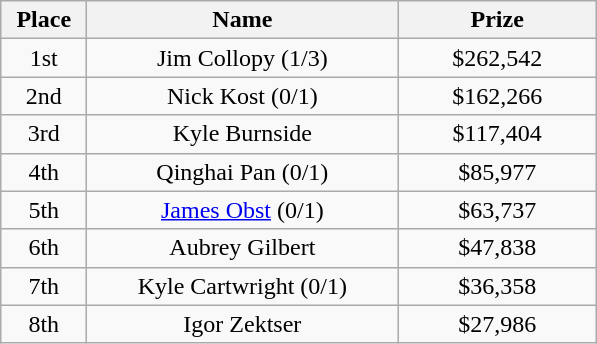<table class="wikitable">
<tr>
<th width="50">Place</th>
<th width="200">Name</th>
<th width="125">Prize</th>
</tr>
<tr>
<td align = "center">1st</td>
<td align = "center"> Jim Collopy (1/3)</td>
<td align = "center">$262,542</td>
</tr>
<tr>
<td align = "center">2nd</td>
<td align = "center"> Nick Kost (0/1)</td>
<td align = "center">$162,266</td>
</tr>
<tr>
<td align = "center">3rd</td>
<td align = "center"> Kyle Burnside</td>
<td align = "center">$117,404</td>
</tr>
<tr>
<td align = "center">4th</td>
<td align = "center"> Qinghai Pan (0/1)</td>
<td align = "center">$85,977</td>
</tr>
<tr>
<td align = "center">5th</td>
<td align = "center"> <a href='#'>James Obst</a> (0/1)</td>
<td align = "center">$63,737</td>
</tr>
<tr>
<td align = "center">6th</td>
<td align = "center"> Aubrey Gilbert</td>
<td align = "center">$47,838</td>
</tr>
<tr>
<td align = "center">7th</td>
<td align = "center"> Kyle Cartwright (0/1)</td>
<td align = "center">$36,358</td>
</tr>
<tr>
<td align = "center">8th</td>
<td align = "center"> Igor Zektser</td>
<td align = "center">$27,986</td>
</tr>
</table>
